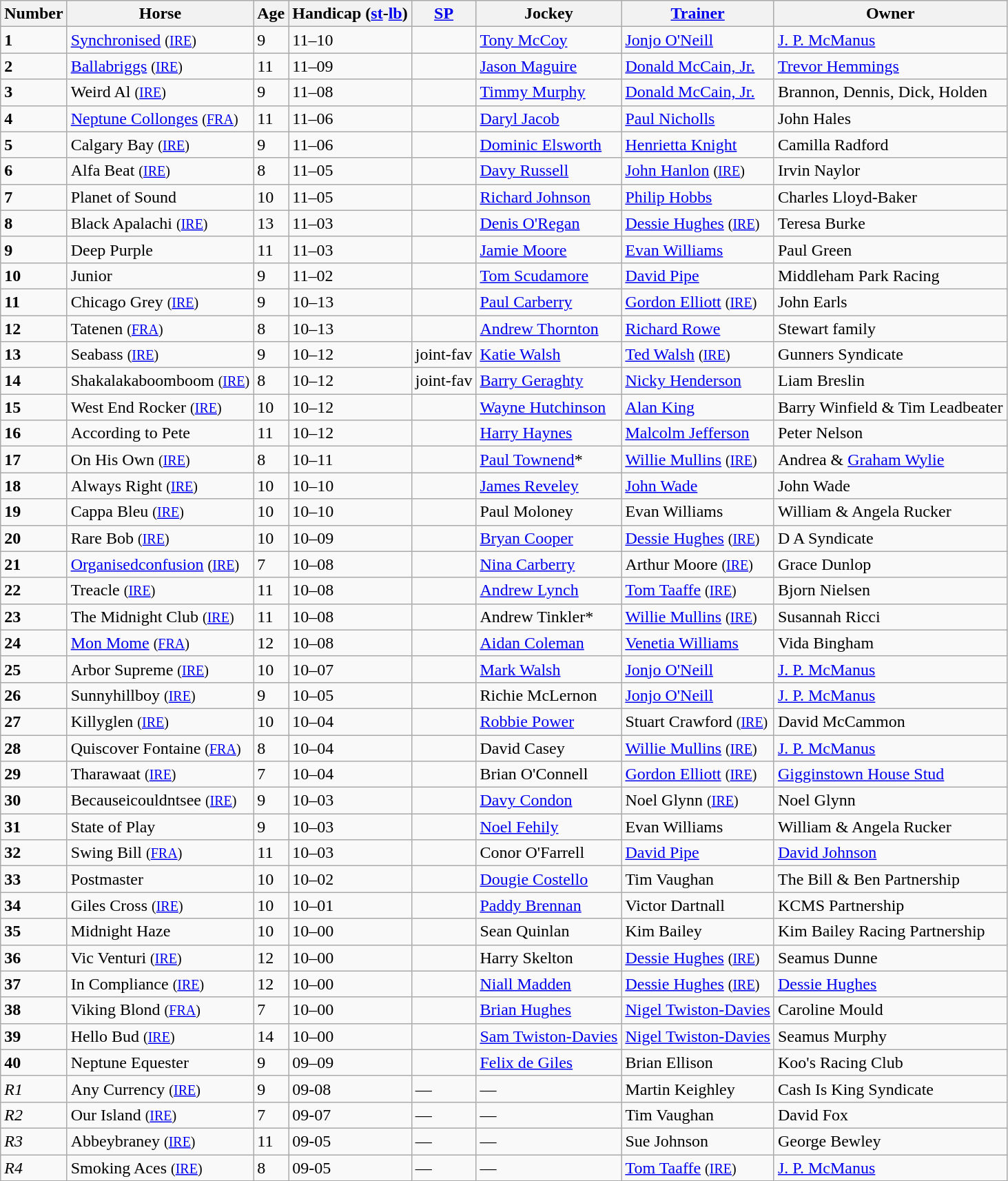<table class="wikitable sortable">
<tr>
<th>Number</th>
<th>Horse</th>
<th>Age</th>
<th>Handicap (<a href='#'>st</a>-<a href='#'>lb</a>)</th>
<th><a href='#'>SP</a></th>
<th>Jockey</th>
<th><a href='#'>Trainer</a></th>
<th>Owner</th>
</tr>
<tr>
<td><strong>1</strong></td>
<td><a href='#'>Synchronised</a> <small>(<a href='#'>IRE</a>)</small></td>
<td>9</td>
<td>11–10</td>
<td></td>
<td><a href='#'>Tony McCoy</a></td>
<td><a href='#'>Jonjo O'Neill</a></td>
<td><a href='#'>J. P. McManus</a></td>
</tr>
<tr>
<td><strong>2</strong></td>
<td><a href='#'>Ballabriggs</a> <small>(<a href='#'>IRE</a>)</small></td>
<td>11</td>
<td>11–09</td>
<td></td>
<td><a href='#'>Jason Maguire</a></td>
<td><a href='#'>Donald McCain, Jr.</a></td>
<td><a href='#'>Trevor Hemmings</a></td>
</tr>
<tr>
<td><strong>3</strong></td>
<td>Weird Al <small>(<a href='#'>IRE</a>)</small></td>
<td>9</td>
<td>11–08</td>
<td></td>
<td><a href='#'>Timmy Murphy</a></td>
<td><a href='#'>Donald McCain, Jr.</a></td>
<td>Brannon, Dennis, Dick, Holden</td>
</tr>
<tr>
<td><strong>4</strong></td>
<td><a href='#'>Neptune Collonges</a> <small>(<a href='#'>FRA</a>)</small></td>
<td>11</td>
<td>11–06</td>
<td></td>
<td><a href='#'>Daryl Jacob</a></td>
<td><a href='#'>Paul Nicholls</a></td>
<td>John Hales</td>
</tr>
<tr>
<td><strong>5</strong></td>
<td>Calgary Bay <small>(<a href='#'>IRE</a>)</small></td>
<td>9</td>
<td>11–06</td>
<td></td>
<td><a href='#'>Dominic Elsworth</a></td>
<td><a href='#'>Henrietta Knight</a></td>
<td>Camilla Radford</td>
</tr>
<tr>
<td><strong>6</strong></td>
<td>Alfa Beat <small>(<a href='#'>IRE</a>)</small></td>
<td>8</td>
<td>11–05</td>
<td></td>
<td><a href='#'>Davy Russell</a></td>
<td><a href='#'>John Hanlon</a> <small>(<a href='#'>IRE</a>)</small></td>
<td>Irvin Naylor</td>
</tr>
<tr>
<td><strong>7</strong></td>
<td>Planet of Sound</td>
<td>10</td>
<td>11–05</td>
<td></td>
<td><a href='#'>Richard Johnson</a></td>
<td><a href='#'>Philip Hobbs</a></td>
<td>Charles Lloyd-Baker</td>
</tr>
<tr>
<td><strong>8</strong></td>
<td>Black Apalachi <small>(<a href='#'>IRE</a>)</small></td>
<td>13</td>
<td>11–03</td>
<td></td>
<td><a href='#'>Denis O'Regan</a></td>
<td><a href='#'>Dessie Hughes</a> <small>(<a href='#'>IRE</a>)</small></td>
<td>Teresa Burke</td>
</tr>
<tr>
<td><strong>9</strong></td>
<td>Deep Purple</td>
<td>11</td>
<td>11–03</td>
<td></td>
<td><a href='#'>Jamie Moore</a></td>
<td><a href='#'>Evan Williams</a></td>
<td>Paul Green</td>
</tr>
<tr>
<td><strong>10</strong></td>
<td>Junior</td>
<td>9</td>
<td>11–02</td>
<td></td>
<td><a href='#'>Tom Scudamore</a></td>
<td><a href='#'>David Pipe</a></td>
<td>Middleham Park Racing</td>
</tr>
<tr>
<td><strong>11</strong></td>
<td>Chicago Grey <small>(<a href='#'>IRE</a>)</small></td>
<td>9</td>
<td>10–13</td>
<td></td>
<td><a href='#'>Paul Carberry</a></td>
<td><a href='#'>Gordon Elliott</a> <small>(<a href='#'>IRE</a>)</small></td>
<td>John Earls</td>
</tr>
<tr>
<td><strong>12</strong></td>
<td>Tatenen <small>(<a href='#'>FRA</a>)</small></td>
<td>8</td>
<td>10–13</td>
<td></td>
<td><a href='#'>Andrew Thornton</a></td>
<td><a href='#'>Richard Rowe</a></td>
<td>Stewart family</td>
</tr>
<tr>
<td><strong>13</strong></td>
<td>Seabass <small>(<a href='#'>IRE</a>)</small></td>
<td>9</td>
<td>10–12</td>
<td> joint-fav</td>
<td><a href='#'>Katie Walsh</a></td>
<td><a href='#'>Ted Walsh</a> <small>(<a href='#'>IRE</a>)</small></td>
<td>Gunners Syndicate</td>
</tr>
<tr>
<td><strong>14</strong></td>
<td>Shakalakaboomboom <small>(<a href='#'>IRE</a>)</small></td>
<td>8</td>
<td>10–12</td>
<td> joint-fav</td>
<td><a href='#'>Barry Geraghty</a></td>
<td><a href='#'>Nicky Henderson</a></td>
<td>Liam Breslin</td>
</tr>
<tr>
<td><strong>15</strong></td>
<td>West End Rocker <small>(<a href='#'>IRE</a>)</small></td>
<td>10</td>
<td>10–12</td>
<td></td>
<td><a href='#'>Wayne Hutchinson</a></td>
<td><a href='#'>Alan King</a></td>
<td>Barry Winfield & Tim Leadbeater</td>
</tr>
<tr>
<td><strong>16</strong></td>
<td>According to Pete</td>
<td>11</td>
<td>10–12</td>
<td></td>
<td><a href='#'>Harry Haynes</a></td>
<td><a href='#'>Malcolm Jefferson</a></td>
<td>Peter Nelson</td>
</tr>
<tr>
<td><strong>17</strong></td>
<td>On His Own <small>(<a href='#'>IRE</a>)</small></td>
<td>8</td>
<td>10–11</td>
<td></td>
<td><a href='#'>Paul Townend</a>*</td>
<td><a href='#'>Willie Mullins</a> <small>(<a href='#'>IRE</a>)</small></td>
<td>Andrea & <a href='#'>Graham Wylie</a></td>
</tr>
<tr>
<td><strong>18</strong></td>
<td>Always Right <small>(<a href='#'>IRE</a>)</small></td>
<td>10</td>
<td>10–10</td>
<td></td>
<td><a href='#'>James Reveley</a></td>
<td><a href='#'>John Wade</a></td>
<td>John Wade</td>
</tr>
<tr>
<td><strong>19</strong></td>
<td>Cappa Bleu <small>(<a href='#'>IRE</a>)</small></td>
<td>10</td>
<td>10–10</td>
<td></td>
<td>Paul Moloney</td>
<td>Evan Williams</td>
<td>William & Angela Rucker</td>
</tr>
<tr>
<td><strong>20</strong></td>
<td>Rare Bob <small>(<a href='#'>IRE</a>)</small></td>
<td>10</td>
<td>10–09</td>
<td></td>
<td><a href='#'>Bryan Cooper</a></td>
<td><a href='#'>Dessie Hughes</a> <small>(<a href='#'>IRE</a>)</small></td>
<td>D A Syndicate</td>
</tr>
<tr>
<td><strong>21</strong></td>
<td><a href='#'>Organisedconfusion</a> <small>(<a href='#'>IRE</a>)</small></td>
<td>7</td>
<td>10–08</td>
<td></td>
<td><a href='#'>Nina Carberry</a></td>
<td>Arthur Moore <small>(<a href='#'>IRE</a>)</small></td>
<td>Grace Dunlop</td>
</tr>
<tr>
<td><strong>22</strong></td>
<td>Treacle <small>(<a href='#'>IRE</a>)</small></td>
<td>11</td>
<td>10–08</td>
<td></td>
<td><a href='#'>Andrew Lynch</a></td>
<td><a href='#'>Tom Taaffe</a> <small>(<a href='#'>IRE</a>)</small></td>
<td>Bjorn Nielsen</td>
</tr>
<tr>
<td><strong>23</strong></td>
<td>The Midnight Club <small>(<a href='#'>IRE</a>)</small></td>
<td>11</td>
<td>10–08</td>
<td></td>
<td>Andrew Tinkler*</td>
<td><a href='#'>Willie Mullins</a> <small>(<a href='#'>IRE</a>)</small></td>
<td>Susannah Ricci</td>
</tr>
<tr>
<td><strong>24</strong></td>
<td><a href='#'>Mon Mome</a> <small>(<a href='#'>FRA</a>)</small></td>
<td>12</td>
<td>10–08</td>
<td></td>
<td><a href='#'>Aidan Coleman</a></td>
<td><a href='#'>Venetia Williams</a></td>
<td>Vida Bingham</td>
</tr>
<tr>
<td><strong>25</strong></td>
<td>Arbor Supreme <small>(<a href='#'>IRE</a>)</small></td>
<td>10</td>
<td>10–07</td>
<td></td>
<td><a href='#'>Mark Walsh</a></td>
<td><a href='#'>Jonjo O'Neill</a></td>
<td><a href='#'>J. P. McManus</a></td>
</tr>
<tr>
<td><strong>26</strong></td>
<td>Sunnyhillboy <small>(<a href='#'>IRE</a>)</small></td>
<td>9</td>
<td>10–05</td>
<td></td>
<td>Richie McLernon</td>
<td><a href='#'>Jonjo O'Neill</a></td>
<td><a href='#'>J. P. McManus</a></td>
</tr>
<tr>
<td><strong>27</strong></td>
<td>Killyglen <small>(<a href='#'>IRE</a>)</small></td>
<td>10</td>
<td>10–04</td>
<td></td>
<td><a href='#'>Robbie Power</a></td>
<td>Stuart Crawford <small>(<a href='#'>IRE</a>)</small></td>
<td>David McCammon</td>
</tr>
<tr>
<td><strong>28</strong></td>
<td>Quiscover Fontaine <small>(<a href='#'>FRA</a>)</small></td>
<td>8</td>
<td>10–04</td>
<td></td>
<td>David Casey</td>
<td><a href='#'>Willie Mullins</a> <small>(<a href='#'>IRE</a>)</small></td>
<td><a href='#'>J. P. McManus</a></td>
</tr>
<tr>
<td><strong>29</strong></td>
<td>Tharawaat <small>(<a href='#'>IRE</a>)</small></td>
<td>7</td>
<td>10–04</td>
<td></td>
<td>Brian O'Connell</td>
<td><a href='#'>Gordon Elliott</a> <small>(<a href='#'>IRE</a>)</small></td>
<td><a href='#'>Gigginstown House Stud</a></td>
</tr>
<tr>
<td><strong>30</strong></td>
<td>Becauseicouldntsee <small>(<a href='#'>IRE</a>)</small></td>
<td>9</td>
<td>10–03</td>
<td></td>
<td><a href='#'>Davy Condon</a></td>
<td>Noel Glynn <small>(<a href='#'>IRE</a>)</small></td>
<td>Noel Glynn</td>
</tr>
<tr>
<td><strong>31</strong></td>
<td>State of Play</td>
<td>9</td>
<td>10–03</td>
<td></td>
<td><a href='#'>Noel Fehily</a></td>
<td>Evan Williams</td>
<td>William & Angela Rucker</td>
</tr>
<tr>
<td><strong>32</strong></td>
<td>Swing Bill <small>(<a href='#'>FRA</a>)</small></td>
<td>11</td>
<td>10–03</td>
<td></td>
<td>Conor O'Farrell</td>
<td><a href='#'>David Pipe</a></td>
<td><a href='#'>David Johnson</a></td>
</tr>
<tr>
<td><strong>33</strong></td>
<td>Postmaster</td>
<td>10</td>
<td>10–02</td>
<td></td>
<td><a href='#'>Dougie Costello</a></td>
<td>Tim Vaughan</td>
<td>The Bill & Ben Partnership</td>
</tr>
<tr>
<td><strong>34</strong></td>
<td>Giles Cross <small>(<a href='#'>IRE</a>)</small></td>
<td>10</td>
<td>10–01</td>
<td></td>
<td><a href='#'>Paddy Brennan</a></td>
<td>Victor Dartnall</td>
<td>KCMS Partnership</td>
</tr>
<tr>
<td><strong>35</strong></td>
<td>Midnight Haze</td>
<td>10</td>
<td>10–00</td>
<td></td>
<td>Sean Quinlan</td>
<td>Kim Bailey</td>
<td>Kim Bailey Racing Partnership</td>
</tr>
<tr>
<td><strong>36</strong></td>
<td>Vic Venturi <small>(<a href='#'>IRE</a>)</small></td>
<td>12</td>
<td>10–00</td>
<td></td>
<td>Harry Skelton</td>
<td><a href='#'>Dessie Hughes</a> <small>(<a href='#'>IRE</a>)</small></td>
<td>Seamus Dunne</td>
</tr>
<tr>
<td><strong>37</strong></td>
<td>In Compliance <small>(<a href='#'>IRE</a>)</small></td>
<td>12</td>
<td>10–00</td>
<td></td>
<td><a href='#'>Niall Madden</a></td>
<td><a href='#'>Dessie Hughes</a> <small>(<a href='#'>IRE</a>)</small></td>
<td><a href='#'>Dessie Hughes</a></td>
</tr>
<tr>
<td><strong>38</strong></td>
<td>Viking Blond <small>(<a href='#'>FRA</a>)</small></td>
<td>7</td>
<td>10–00</td>
<td></td>
<td><a href='#'>Brian Hughes</a></td>
<td><a href='#'>Nigel Twiston-Davies</a></td>
<td>Caroline Mould</td>
</tr>
<tr>
<td><strong>39</strong></td>
<td>Hello Bud <small>(<a href='#'>IRE</a>)</small></td>
<td>14</td>
<td>10–00</td>
<td></td>
<td><a href='#'>Sam Twiston-Davies</a></td>
<td><a href='#'>Nigel Twiston-Davies</a></td>
<td>Seamus Murphy</td>
</tr>
<tr>
<td><strong>40</strong></td>
<td>Neptune Equester</td>
<td>9</td>
<td>09–09</td>
<td></td>
<td><a href='#'>Felix de Giles</a></td>
<td>Brian Ellison</td>
<td>Koo's Racing Club</td>
</tr>
<tr>
<td><em>R1</em></td>
<td>Any Currency <small>(<a href='#'>IRE</a>)</small></td>
<td>9</td>
<td>09-08</td>
<td>—</td>
<td>—</td>
<td>Martin Keighley</td>
<td>Cash Is King Syndicate</td>
</tr>
<tr>
<td><em>R2</em></td>
<td>Our Island <small>(<a href='#'>IRE</a>)</small></td>
<td>7</td>
<td>09-07</td>
<td>—</td>
<td>—</td>
<td>Tim Vaughan</td>
<td>David Fox</td>
</tr>
<tr>
<td><em>R3</em></td>
<td>Abbeybraney <small>(<a href='#'>IRE</a>)</small></td>
<td>11</td>
<td>09-05</td>
<td>—</td>
<td>—</td>
<td>Sue Johnson</td>
<td>George Bewley</td>
</tr>
<tr>
<td><em>R4</em></td>
<td>Smoking Aces <small>(<a href='#'>IRE</a>)</small></td>
<td>8</td>
<td>09-05</td>
<td>—</td>
<td>—</td>
<td><a href='#'>Tom Taaffe</a> <small>(<a href='#'>IRE</a>)</small></td>
<td><a href='#'>J. P. McManus</a></td>
</tr>
</table>
